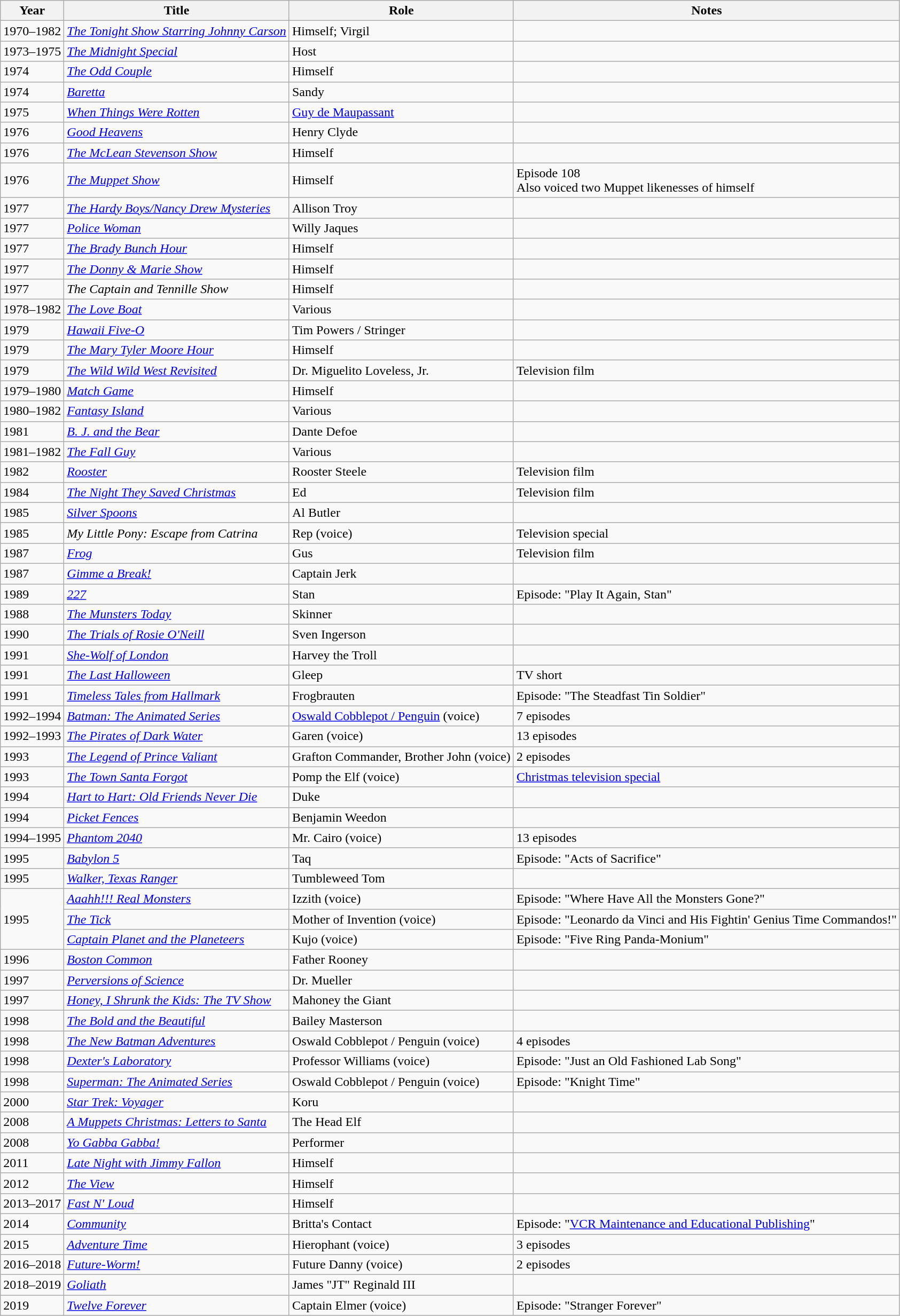<table class="wikitable sortable">
<tr>
<th>Year</th>
<th>Title</th>
<th>Role</th>
<th class="unsortable">Notes</th>
</tr>
<tr>
<td>1970–1982</td>
<td data-sort-value="Tonight Show Starring Johnny Carson, The"><em><a href='#'>The Tonight Show Starring Johnny Carson</a></em></td>
<td>Himself; Virgil</td>
<td></td>
</tr>
<tr>
<td>1973–1975</td>
<td data-sort-value="Midnight Special, The"><em><a href='#'>The Midnight Special</a></em></td>
<td>Host</td>
<td></td>
</tr>
<tr>
<td>1974</td>
<td data-sort-value="Odd Couple, The"><em><a href='#'>The Odd Couple</a></em></td>
<td>Himself</td>
<td></td>
</tr>
<tr>
<td>1974</td>
<td><em><a href='#'>Baretta</a></em></td>
<td>Sandy</td>
<td></td>
</tr>
<tr>
<td>1975</td>
<td><em><a href='#'>When Things Were Rotten</a></em></td>
<td><a href='#'>Guy de Maupassant</a></td>
<td></td>
</tr>
<tr>
<td>1976</td>
<td><em><a href='#'>Good Heavens</a></em></td>
<td>Henry Clyde</td>
<td></td>
</tr>
<tr>
<td>1976</td>
<td data-sort-value="McLean Stevenson Show, The"><em><a href='#'>The McLean Stevenson Show</a></em></td>
<td>Himself</td>
<td></td>
</tr>
<tr>
<td>1976</td>
<td data-sort-value="Muppet Show, The"><em><a href='#'>The Muppet Show</a></em></td>
<td>Himself</td>
<td>Episode 108<br>Also voiced two Muppet likenesses of himself</td>
</tr>
<tr>
<td>1977</td>
<td data-sort-value="Hardy Boys/Nancy Drew Mysteries, The"><em><a href='#'>The Hardy Boys/Nancy Drew Mysteries</a></em></td>
<td>Allison Troy</td>
<td></td>
</tr>
<tr>
<td>1977</td>
<td><em><a href='#'>Police Woman</a></em></td>
<td>Willy Jaques</td>
<td></td>
</tr>
<tr>
<td>1977</td>
<td data-sort-value="Brady Bunch Hour, The"><em><a href='#'>The Brady Bunch Hour</a></em></td>
<td>Himself</td>
<td></td>
</tr>
<tr>
<td>1977</td>
<td data-sort-value="Donny & Marie Show, The"><em><a href='#'>The Donny & Marie Show</a></em></td>
<td>Himself</td>
<td></td>
</tr>
<tr>
<td>1977</td>
<td data-sort-value="Captain and Tennille Show, The"><em>The Captain and Tennille Show</em></td>
<td>Himself</td>
<td></td>
</tr>
<tr>
<td>1978–1982</td>
<td data-sort-value="Love Boat, The"><em><a href='#'>The Love Boat</a></em></td>
<td>Various</td>
<td></td>
</tr>
<tr>
<td>1979</td>
<td><em><a href='#'>Hawaii Five-O</a></em></td>
<td>Tim Powers / Stringer</td>
<td></td>
</tr>
<tr>
<td>1979</td>
<td data-sort-value="Mary Tyler Moore Hour, The"><em><a href='#'>The Mary Tyler Moore Hour</a></em></td>
<td>Himself</td>
<td></td>
</tr>
<tr>
<td>1979</td>
<td data-sort-value="Wild Wild West Revisited, The"><em><a href='#'>The Wild Wild West Revisited</a></em></td>
<td>Dr. Miguelito Loveless, Jr.</td>
<td>Television film</td>
</tr>
<tr>
<td>1979–1980</td>
<td><em><a href='#'>Match Game</a></em></td>
<td>Himself</td>
<td></td>
</tr>
<tr>
<td>1980–1982</td>
<td><em><a href='#'>Fantasy Island</a></em></td>
<td>Various</td>
<td></td>
</tr>
<tr>
<td>1981</td>
<td><em><a href='#'>B. J. and the Bear</a></em></td>
<td>Dante Defoe</td>
<td></td>
</tr>
<tr>
<td>1981–1982</td>
<td data-sort-value="Fall Guy, The"><em><a href='#'>The Fall Guy</a></em></td>
<td>Various</td>
<td></td>
</tr>
<tr>
<td>1982</td>
<td><em><a href='#'>Rooster</a></em></td>
<td>Rooster Steele</td>
<td>Television film</td>
</tr>
<tr>
<td>1984</td>
<td data-sort-value="Night They Saved Christmas, The"><em><a href='#'>The Night They Saved Christmas</a></em></td>
<td>Ed</td>
<td>Television film</td>
</tr>
<tr>
<td>1985</td>
<td><em><a href='#'>Silver Spoons</a></em></td>
<td>Al Butler</td>
<td></td>
</tr>
<tr>
<td>1985</td>
<td><em>My Little Pony: Escape from Catrina</em></td>
<td>Rep (voice)</td>
<td>Television special</td>
</tr>
<tr>
<td>1987</td>
<td><em><a href='#'>Frog</a></em></td>
<td>Gus</td>
<td>Television film</td>
</tr>
<tr>
<td>1987</td>
<td><em><a href='#'>Gimme a Break!</a></em></td>
<td>Captain Jerk</td>
<td></td>
</tr>
<tr>
<td>1989</td>
<td><em><a href='#'>227</a></em></td>
<td>Stan</td>
<td>Episode: "Play It Again, Stan"</td>
</tr>
<tr>
<td>1988</td>
<td data-sort-value="Munsters Today, The"><em><a href='#'>The Munsters Today</a></em></td>
<td>Skinner</td>
<td></td>
</tr>
<tr>
<td>1990</td>
<td data-sort-value="Trials of Rosie O'Neill, The"><em><a href='#'>The Trials of Rosie O'Neill</a></em></td>
<td>Sven Ingerson</td>
<td></td>
</tr>
<tr>
<td>1991</td>
<td><em><a href='#'>She-Wolf of London</a></em></td>
<td>Harvey the Troll</td>
<td></td>
</tr>
<tr>
<td>1991</td>
<td><em><a href='#'>The Last Halloween</a></em></td>
<td>Gleep</td>
<td>TV short</td>
</tr>
<tr>
<td>1991</td>
<td><em><a href='#'>Timeless Tales from Hallmark</a></em></td>
<td>Frogbrauten</td>
<td>Episode: "The Steadfast Tin Soldier"</td>
</tr>
<tr>
<td>1992–1994</td>
<td><em><a href='#'>Batman: The Animated Series</a></em></td>
<td><a href='#'>Oswald Cobblepot / Penguin</a> (voice)</td>
<td>7 episodes</td>
</tr>
<tr>
<td>1992–1993</td>
<td><em><a href='#'>The Pirates of Dark Water</a></em></td>
<td>Garen (voice)</td>
<td>13 episodes</td>
</tr>
<tr>
<td>1993</td>
<td><em><a href='#'>The Legend of Prince Valiant</a></em></td>
<td>Grafton Commander, Brother John (voice)</td>
<td>2 episodes</td>
</tr>
<tr>
<td>1993</td>
<td><em><a href='#'>The Town Santa Forgot</a></em></td>
<td>Pomp the Elf (voice)</td>
<td><a href='#'>Christmas television special</a></td>
</tr>
<tr>
<td>1994</td>
<td><em><a href='#'>Hart to Hart: Old Friends Never Die</a></em></td>
<td>Duke</td>
<td></td>
</tr>
<tr>
<td>1994</td>
<td><em><a href='#'>Picket Fences</a></em></td>
<td>Benjamin Weedon</td>
<td></td>
</tr>
<tr>
<td>1994–1995</td>
<td><em><a href='#'>Phantom 2040</a></em></td>
<td>Mr. Cairo (voice)</td>
<td>13 episodes</td>
</tr>
<tr>
<td>1995</td>
<td><em><a href='#'>Babylon 5</a></em></td>
<td>Taq</td>
<td>Episode: "Acts of Sacrifice"</td>
</tr>
<tr>
<td>1995</td>
<td><em><a href='#'>Walker, Texas Ranger</a></em></td>
<td>Tumbleweed Tom</td>
<td></td>
</tr>
<tr>
<td rowspan="3">1995</td>
<td><em><a href='#'>Aaahh!!! Real Monsters</a></em></td>
<td>Izzith (voice)</td>
<td>Episode: "Where Have All the Monsters Gone?"</td>
</tr>
<tr>
<td><em><a href='#'>The Tick</a></em></td>
<td>Mother of Invention (voice)</td>
<td>Episode: "Leonardo da Vinci and His Fightin' Genius Time Commandos!"</td>
</tr>
<tr>
<td><em><a href='#'>Captain Planet and the Planeteers</a></em></td>
<td>Kujo (voice)</td>
<td>Episode: "Five Ring Panda-Monium"</td>
</tr>
<tr>
<td>1996</td>
<td><em><a href='#'>Boston Common</a></em></td>
<td>Father Rooney</td>
<td></td>
</tr>
<tr>
<td>1997</td>
<td><em><a href='#'>Perversions of Science</a></em></td>
<td>Dr. Mueller</td>
<td></td>
</tr>
<tr>
<td>1997</td>
<td><em><a href='#'>Honey, I Shrunk the Kids: The TV Show</a></em></td>
<td>Mahoney the Giant</td>
<td></td>
</tr>
<tr>
<td>1998</td>
<td data-sort-value="Bold and the Beautiful, The"><em><a href='#'>The Bold and the Beautiful</a></em></td>
<td>Bailey Masterson</td>
<td></td>
</tr>
<tr>
<td>1998</td>
<td><em><a href='#'>The New Batman Adventures</a></em></td>
<td>Oswald Cobblepot / Penguin (voice)</td>
<td>4 episodes</td>
</tr>
<tr>
<td>1998</td>
<td><em><a href='#'>Dexter's Laboratory</a></em></td>
<td>Professor Williams (voice)</td>
<td>Episode: "Just an Old Fashioned Lab Song"</td>
</tr>
<tr>
<td>1998</td>
<td><em><a href='#'>Superman: The Animated Series</a></em></td>
<td>Oswald Cobblepot / Penguin (voice)</td>
<td>Episode: "Knight Time"</td>
</tr>
<tr>
<td>2000</td>
<td><em><a href='#'>Star Trek: Voyager</a></em></td>
<td>Koru</td>
<td></td>
</tr>
<tr>
<td>2008</td>
<td data-sort-value="Muppets Christmas: Letters to Santa, A"><em><a href='#'>A Muppets Christmas: Letters to Santa</a></em></td>
<td>The Head Elf</td>
<td></td>
</tr>
<tr>
<td>2008</td>
<td><em><a href='#'>Yo Gabba Gabba!</a></em></td>
<td>Performer</td>
<td></td>
</tr>
<tr>
<td>2011</td>
<td><em><a href='#'>Late Night with Jimmy Fallon</a></em></td>
<td>Himself</td>
<td></td>
</tr>
<tr>
<td>2012</td>
<td data-sort-value="View, The"><em><a href='#'>The View</a></em></td>
<td>Himself</td>
<td></td>
</tr>
<tr>
<td>2013–2017</td>
<td><em><a href='#'>Fast N' Loud</a></em></td>
<td>Himself</td>
<td></td>
</tr>
<tr>
<td>2014</td>
<td><em><a href='#'>Community</a></em></td>
<td>Britta's Contact</td>
<td>Episode: "<a href='#'>VCR Maintenance and Educational Publishing</a>"</td>
</tr>
<tr>
<td>2015</td>
<td><em><a href='#'>Adventure Time</a></em></td>
<td>Hierophant (voice)</td>
<td>3 episodes</td>
</tr>
<tr>
<td>2016–2018</td>
<td><em><a href='#'>Future-Worm!</a></em></td>
<td>Future Danny (voice)</td>
<td>2 episodes</td>
</tr>
<tr>
<td>2018–2019</td>
<td><em><a href='#'>Goliath</a></em></td>
<td>James "JT" Reginald III</td>
<td></td>
</tr>
<tr>
<td>2019</td>
<td><em><a href='#'>Twelve Forever</a></em></td>
<td>Captain Elmer (voice)</td>
<td>Episode: "Stranger Forever"</td>
</tr>
</table>
